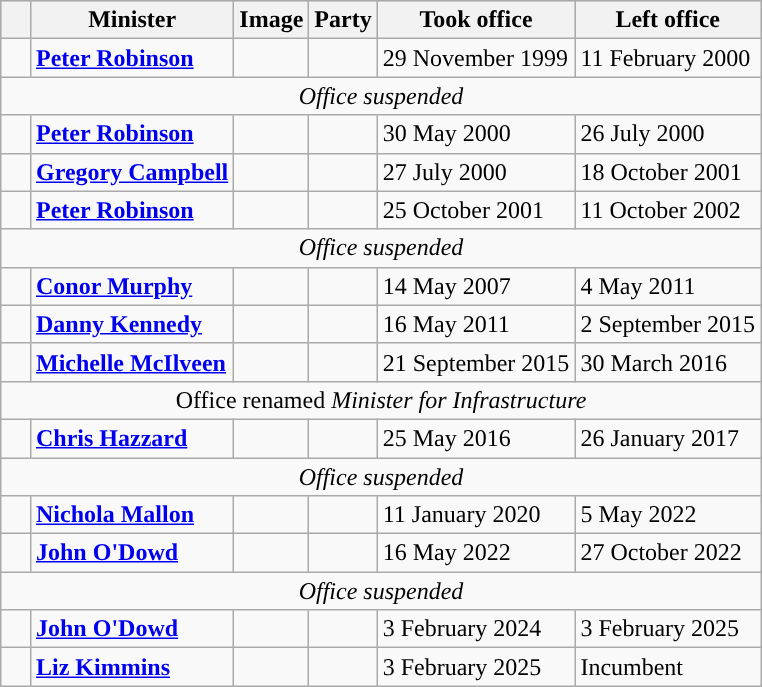<table class="wikitable" style="margin: 1em auto 1em auto">
<tr bgcolor=cccccc>
<th></th>
<th>Minister</th>
<th>Image</th>
<th>Party</th>
<th>Took office</th>
<th>Left office</th>
</tr>
<tr>
<td style="background:">   </td>
<td><strong><a href='#'>Peter Robinson</a></strong></td>
<td></td>
<td></td>
<td>29 November 1999</td>
<td>11 February 2000</td>
</tr>
<tr>
<td colspan="6" align="center"><em>Office suspended</em></td>
</tr>
<tr>
<td style="background:">   </td>
<td><strong><a href='#'>Peter Robinson</a></strong></td>
<td></td>
<td></td>
<td>30 May 2000</td>
<td>26 July 2000</td>
</tr>
<tr>
<td style="background:">   </td>
<td><strong><a href='#'>Gregory Campbell</a></strong></td>
<td></td>
<td></td>
<td>27 July 2000</td>
<td>18 October 2001</td>
</tr>
<tr>
<td style="background:">   </td>
<td><strong><a href='#'>Peter Robinson</a></strong></td>
<td></td>
<td></td>
<td>25 October 2001</td>
<td>11 October 2002</td>
</tr>
<tr>
<td colspan="6" align="center"><em>Office suspended</em></td>
</tr>
<tr>
<td style="background:">   </td>
<td><strong><a href='#'>Conor Murphy</a></strong></td>
<td></td>
<td></td>
<td>14 May 2007</td>
<td>4 May 2011</td>
</tr>
<tr>
<td style="background:">   </td>
<td><strong><a href='#'>Danny Kennedy</a></strong></td>
<td></td>
<td></td>
<td>16 May 2011</td>
<td>2 September 2015</td>
</tr>
<tr>
<td style="background:">   </td>
<td><strong><a href='#'>Michelle McIlveen</a></strong></td>
<td></td>
<td></td>
<td>21 September 2015</td>
<td>30 March 2016</td>
</tr>
<tr>
<td colspan="6" align="center">Office renamed <em>Minister for Infrastructure</em></td>
</tr>
<tr>
<td style="background:">   </td>
<td><strong><a href='#'>Chris Hazzard</a></strong></td>
<td></td>
<td></td>
<td>25 May 2016</td>
<td>26 January 2017</td>
</tr>
<tr>
<td colspan="6" align="center"><em>Office suspended</em></td>
</tr>
<tr>
<td style="background:">   </td>
<td><strong><a href='#'>Nichola Mallon</a></strong></td>
<td></td>
<td></td>
<td>11 January 2020</td>
<td>5 May 2022</td>
</tr>
<tr>
<td style="background:">   </td>
<td><strong><a href='#'>John O'Dowd</a></strong></td>
<td></td>
<td></td>
<td>16 May 2022</td>
<td>27 October 2022</td>
</tr>
<tr>
<td colspan="6" align="center"><em>Office suspended</em></td>
</tr>
<tr>
<td style="background:">   </td>
<td><strong><a href='#'>John O'Dowd</a></strong></td>
<td></td>
<td></td>
<td>3 February 2024</td>
<td>3 February 2025</td>
</tr>
<tr>
<td style="background:">   </td>
<td><strong><a href='#'>Liz Kimmins</a></strong></td>
<td></td>
<td></td>
<td>3 February 2025</td>
<td>Incumbent</td>
</tr>
</table>
